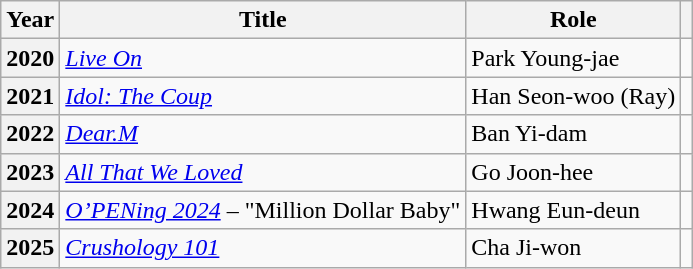<table class="wikitable plainrowheaders sortable">
<tr>
<th scope="col">Year</th>
<th scope="col">Title</th>
<th scope="col">Role</th>
<th scope="col" class="unsortable"></th>
</tr>
<tr>
<th scope="row">2020</th>
<td><em><a href='#'>Live On</a></em></td>
<td>Park Young-jae</td>
<td style="text-align:center"></td>
</tr>
<tr>
<th scope="row">2021</th>
<td><em><a href='#'>Idol: The Coup</a></em></td>
<td>Han Seon-woo (Ray)</td>
<td style="text-align:center"></td>
</tr>
<tr>
<th scope="row">2022</th>
<td><em><a href='#'>Dear.M</a></em></td>
<td>Ban Yi-dam</td>
<td style="text-align:center"></td>
</tr>
<tr>
<th scope="row">2023</th>
<td><em><a href='#'>All That We Loved</a></em></td>
<td>Go Joon-hee</td>
<td style="text-align:center"></td>
</tr>
<tr>
<th scope="row">2024</th>
<td><em><a href='#'>O’PENing 2024</a></em> – "Million Dollar Baby"</td>
<td>Hwang Eun-deun</td>
<td style="text-align:center"></td>
</tr>
<tr>
<th scope="row">2025</th>
<td><em><a href='#'>Crushology 101</a></em></td>
<td>Cha Ji-won</td>
<td style="text-align:center"></td>
</tr>
</table>
